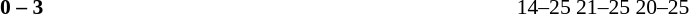<table width=100% cellspacing=1>
<tr>
<th width=20%></th>
<th width=12%></th>
<th width=20%></th>
<th width=33%></th>
<td></td>
</tr>
<tr style=font-size:90%>
<td align=right></td>
<td align=center><strong>0 – 3</strong></td>
<td><strong></strong></td>
<td>14–25 21–25 20–25</td>
</tr>
</table>
